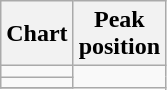<table class="wikitable sortable plainrowheaders">
<tr>
<th>Chart</th>
<th>Peak<br>position</th>
</tr>
<tr>
<td></td>
</tr>
<tr>
<td></td>
</tr>
<tr>
</tr>
</table>
